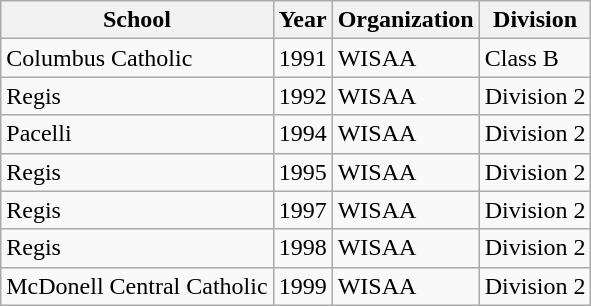<table class="wikitable">
<tr>
<th>School</th>
<th>Year</th>
<th>Organization</th>
<th>Division</th>
</tr>
<tr>
<td>Columbus Catholic</td>
<td>1991</td>
<td>WISAA</td>
<td>Class B</td>
</tr>
<tr>
<td>Regis</td>
<td>1992</td>
<td>WISAA</td>
<td>Division 2</td>
</tr>
<tr>
<td>Pacelli</td>
<td>1994</td>
<td>WISAA</td>
<td>Division 2</td>
</tr>
<tr>
<td>Regis</td>
<td>1995</td>
<td>WISAA</td>
<td>Division 2</td>
</tr>
<tr>
<td>Regis</td>
<td>1997</td>
<td>WISAA</td>
<td>Division 2</td>
</tr>
<tr>
<td>Regis</td>
<td>1998</td>
<td>WISAA</td>
<td>Division 2</td>
</tr>
<tr>
<td>McDonell Central Catholic</td>
<td>1999</td>
<td>WISAA</td>
<td>Division 2</td>
</tr>
</table>
